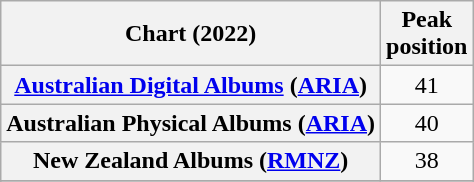<table class="wikitable sortable plainrowheaders" style="text-align:center">
<tr>
<th scope="col">Chart (2022)</th>
<th scope="col">Peak<br>position</th>
</tr>
<tr>
<th scope="row"><a href='#'>Australian Digital Albums</a> (<a href='#'>ARIA</a>)</th>
<td>41</td>
</tr>
<tr>
<th scope="row">Australian Physical Albums (<a href='#'>ARIA</a>)</th>
<td>40</td>
</tr>
<tr>
<th scope="row">New Zealand Albums (<a href='#'>RMNZ</a>)</th>
<td>38</td>
</tr>
<tr>
</tr>
<tr>
</tr>
<tr>
</tr>
<tr>
</tr>
<tr>
</tr>
<tr>
</tr>
<tr>
</tr>
</table>
